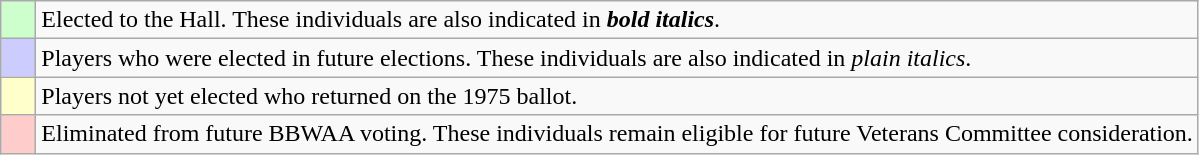<table class="wikitable">
<tr>
<td bgcolor="#ccffcc">    </td>
<td>Elected to the Hall. These individuals are also indicated in <strong><em>bold italics</em></strong>.</td>
</tr>
<tr>
<td bgcolor="#ccccff">    </td>
<td>Players who were elected in future elections. These individuals are also indicated in <em>plain italics</em>.</td>
</tr>
<tr>
<td bgcolor="#ffffcc">    </td>
<td>Players not yet elected who returned on the 1975 ballot.</td>
</tr>
<tr>
<td bgcolor="#ffcccc">    </td>
<td>Eliminated from future BBWAA voting. These individuals remain eligible for future Veterans Committee consideration.</td>
</tr>
</table>
